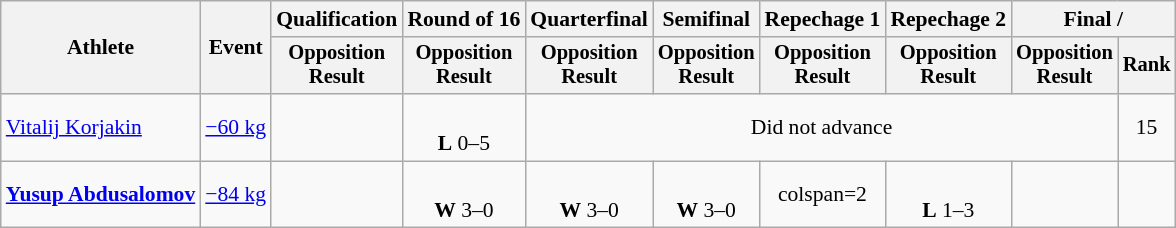<table class="wikitable" style="font-size:90%">
<tr>
<th rowspan="2">Athlete</th>
<th rowspan="2">Event</th>
<th>Qualification</th>
<th>Round of 16</th>
<th>Quarterfinal</th>
<th>Semifinal</th>
<th>Repechage 1</th>
<th>Repechage 2</th>
<th colspan=2>Final / </th>
</tr>
<tr style="font-size: 95%">
<th>Opposition<br>Result</th>
<th>Opposition<br>Result</th>
<th>Opposition<br>Result</th>
<th>Opposition<br>Result</th>
<th>Opposition<br>Result</th>
<th>Opposition<br>Result</th>
<th>Opposition<br>Result</th>
<th>Rank</th>
</tr>
<tr align=center>
<td align=left><a href='#'>Vitalij Korjakin</a></td>
<td align=left><a href='#'>−60 kg</a></td>
<td></td>
<td><br><strong>L</strong> 0–5 <sup></sup></td>
<td colspan=5>Did not advance</td>
<td>15</td>
</tr>
<tr align=center>
<td align=left><strong><a href='#'>Yusup Abdusalomov</a></strong></td>
<td><a href='#'>−84 kg</a></td>
<td></td>
<td><br><strong>W</strong> 3–0 <sup></sup></td>
<td><br><strong>W</strong> 3–0 <sup></sup></td>
<td><br><strong>W</strong> 3–0 <sup></sup></td>
<td>colspan=2 </td>
<td><br><strong>L</strong> 1–3 <sup></sup></td>
<td></td>
</tr>
</table>
